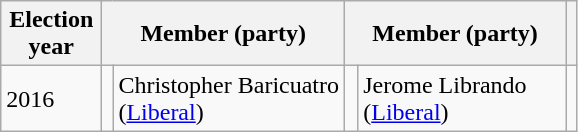<table class=wikitable>
<tr>
<th width=60px>Election<br>year</th>
<th colspan=2 width=140px>Member (party)</th>
<th colspan=2 width=140px>Member (party)</th>
<th !></th>
</tr>
<tr>
<td>2016</td>
<td bgcolor=></td>
<td>Christopher Baricuatro<br>(<a href='#'>Liberal</a>)</td>
<td bgcolor=></td>
<td>Jerome Librando<br>(<a href='#'>Liberal</a>)</td>
<td></td>
</tr>
</table>
